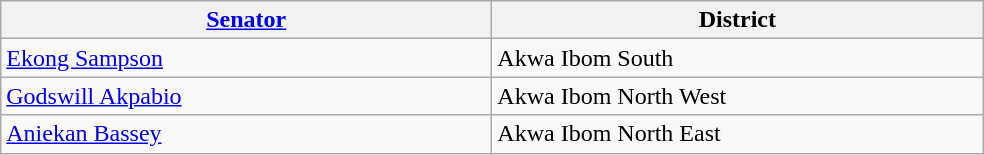<table class="wikitable">
<tr>
<th style="width:20em"><a href='#'>Senator</a></th>
<th style="width:20em">District</th>
</tr>
<tr>
<td><a href='#'>Ekong Sampson</a></td>
<td>Akwa Ibom South</td>
</tr>
<tr>
<td><a href='#'>Godswill Akpabio</a></td>
<td>Akwa Ibom North West</td>
</tr>
<tr>
<td><a href='#'>Aniekan Bassey</a></td>
<td>Akwa Ibom North East</td>
</tr>
</table>
